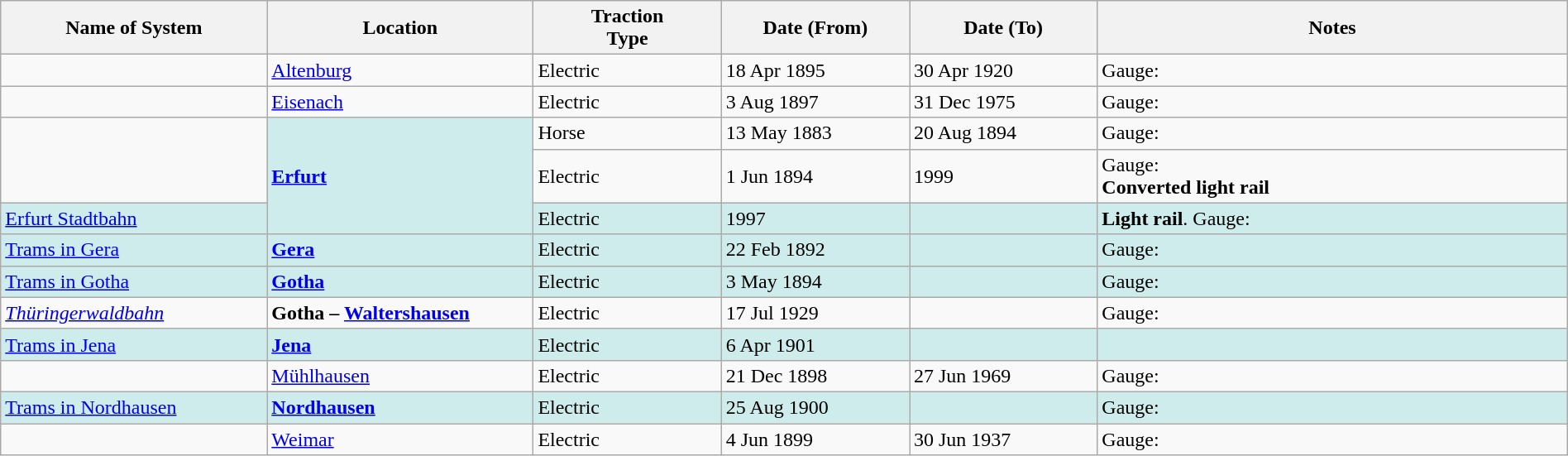<table class="wikitable" width=100%>
<tr>
<th width=17%>Name of System</th>
<th width=17%>Location</th>
<th width=12%>Traction<br>Type</th>
<th width=12%>Date (From)</th>
<th width=12%>Date (To)</th>
<th width=30%>Notes</th>
</tr>
<tr>
<td> </td>
<td><a href='#'>Altenburg</a></td>
<td>Electric</td>
<td>18 Apr 1895</td>
<td>30 Apr 1920</td>
<td>Gauge: </td>
</tr>
<tr>
<td> </td>
<td><a href='#'>Eisenach</a></td>
<td>Electric</td>
<td>3 Aug 1897</td>
<td>31 Dec 1975</td>
<td>Gauge: </td>
</tr>
<tr>
<td rowspan="2"> </td>
<td style="background:#CFECEC" rowspan="3"><strong><a href='#'>Erfurt</a></strong></td>
<td>Horse</td>
<td>13 May 1883</td>
<td>20 Aug 1894</td>
<td>Gauge: </td>
</tr>
<tr>
<td>Electric</td>
<td>1 Jun 1894</td>
<td>1999</td>
<td>Gauge: <br><strong>Converted light rail</strong></td>
</tr>
<tr style="background:#CFECEC">
<td><a href='#'>Erfurt Stadtbahn</a></td>
<td>Electric</td>
<td>1997</td>
<td> </td>
<td><strong>Light rail</strong>. Gauge: </td>
</tr>
<tr style="background:#CFECEC">
<td><a href='#'>Trams in Gera</a></td>
<td><strong><a href='#'>Gera</a></strong></td>
<td>Electric</td>
<td>22 Feb 1892</td>
<td> </td>
<td>Gauge: </td>
</tr>
<tr style="background:#CFECEC">
<td><a href='#'>Trams in Gotha</a></td>
<td><strong><a href='#'>Gotha</a></strong></td>
<td>Electric</td>
<td>3 May 1894</td>
<td> </td>
<td>Gauge: </td>
</tr>
<tr>
<td><em><a href='#'>Thüringerwaldbahn</a></em></td>
<td><strong>Gotha – <a href='#'>Waltershausen</a></strong></td>
<td>Electric</td>
<td>17 Jul 1929</td>
<td> </td>
<td>Gauge: </td>
</tr>
<tr style="background:#CFECEC">
<td><a href='#'>Trams in Jena</a></td>
<td><strong><a href='#'>Jena</a></strong></td>
<td>Electric</td>
<td>6 Apr 1901</td>
<td> </td>
<td> </td>
</tr>
<tr>
<td> </td>
<td><a href='#'>Mühlhausen</a></td>
<td>Electric</td>
<td>21 Dec 1898</td>
<td>27 Jun 1969</td>
<td>Gauge: </td>
</tr>
<tr style="background:#CFECEC">
<td><a href='#'>Trams in Nordhausen</a></td>
<td><strong><a href='#'>Nordhausen</a></strong></td>
<td>Electric</td>
<td>25 Aug 1900</td>
<td> </td>
<td>Gauge: </td>
</tr>
<tr>
<td> </td>
<td><a href='#'>Weimar</a></td>
<td>Electric</td>
<td>4 Jun 1899</td>
<td>30 Jun 1937</td>
<td>Gauge: </td>
</tr>
</table>
